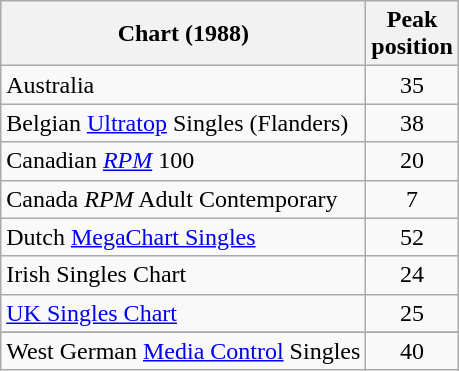<table class="wikitable sortable">
<tr>
<th>Chart (1988)</th>
<th>Peak<br>position</th>
</tr>
<tr>
<td>Australia</td>
<td style="text-align:center;">35</td>
</tr>
<tr>
<td>Belgian <a href='#'>Ultratop</a> Singles (Flanders)</td>
<td style="text-align:center;">38</td>
</tr>
<tr>
<td>Canadian <em><a href='#'>RPM</a></em> 100</td>
<td style="text-align:center;">20</td>
</tr>
<tr>
<td>Canada <em>RPM</em> Adult Contemporary</td>
<td style="text-align:center;">7</td>
</tr>
<tr>
<td>Dutch <a href='#'>MegaChart Singles</a></td>
<td style="text-align:center;">52</td>
</tr>
<tr>
<td>Irish Singles Chart</td>
<td style="text-align:center;">24</td>
</tr>
<tr>
<td><a href='#'>UK Singles Chart</a></td>
<td style="text-align:center;">25</td>
</tr>
<tr>
</tr>
<tr>
</tr>
<tr>
</tr>
<tr>
<td>West German <a href='#'>Media Control</a> Singles</td>
<td style="text-align:center;">40</td>
</tr>
</table>
